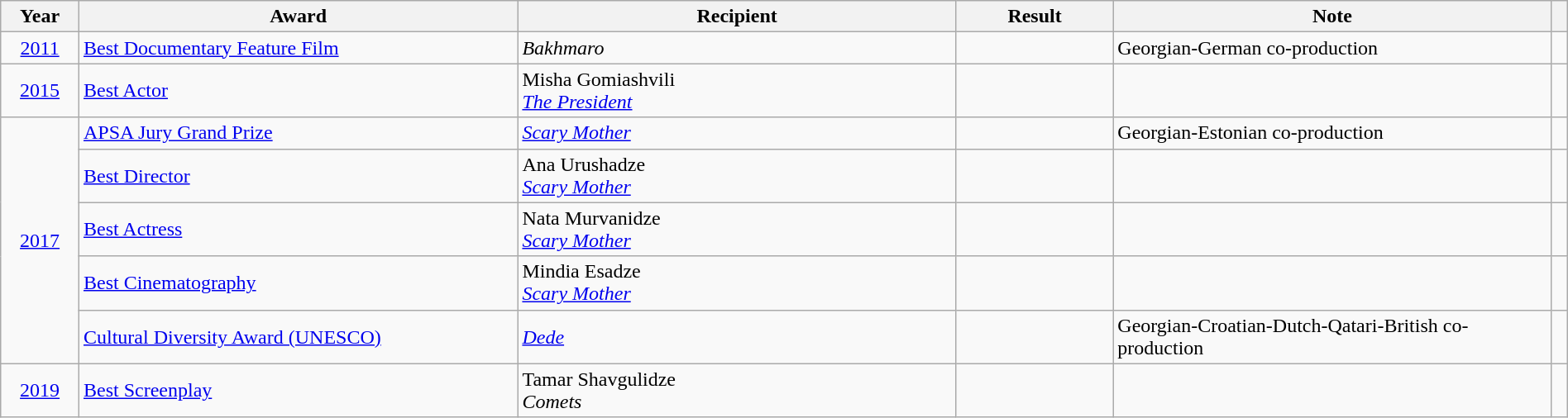<table class="wikitable plainrowheaders" width="100%">
<tr>
<th width="5%">Year<br></th>
<th width="28%">Award</th>
<th width="28%">Recipient</th>
<th width="10%">Result</th>
<th width="28%">Note</th>
<th></th>
</tr>
<tr>
<td align="center"><a href='#'>2011</a><br></td>
<td><a href='#'>Best Documentary Feature Film</a></td>
<td><em>Bakhmaro</em></td>
<td></td>
<td>Georgian-German co-production</td>
<td align="center"></td>
</tr>
<tr>
<td align="center"><a href='#'>2015</a><br></td>
<td><a href='#'>Best Actor</a></td>
<td>Misha Gomiashvili<br><em><a href='#'>The President</a></em></td>
<td></td>
<td></td>
<td align="center"></td>
</tr>
<tr>
<td align="center" rowspan="5"><a href='#'>2017</a><br></td>
<td><a href='#'>APSA Jury Grand Prize</a></td>
<td><em><a href='#'>Scary Mother</a></em></td>
<td></td>
<td>Georgian-Estonian co-production</td>
<td align="center"></td>
</tr>
<tr>
<td><a href='#'>Best Director</a></td>
<td>Ana Urushadze<br><em><a href='#'>Scary Mother</a></em></td>
<td></td>
<td></td>
<td align="center"></td>
</tr>
<tr>
<td><a href='#'>Best Actress</a></td>
<td>Nata Murvanidze<br><em><a href='#'>Scary Mother</a></em></td>
<td></td>
<td></td>
<td align="center"></td>
</tr>
<tr>
<td><a href='#'>Best Cinematography</a></td>
<td>Mindia Esadze<br><em><a href='#'>Scary Mother</a></em></td>
<td></td>
<td></td>
<td align="center"></td>
</tr>
<tr>
<td><a href='#'>Cultural Diversity Award (UNESCO)</a></td>
<td><em><a href='#'>Dede</a></em></td>
<td></td>
<td>Georgian-Croatian-Dutch-Qatari-British co-production</td>
<td align="center"></td>
</tr>
<tr>
<td align="center"><a href='#'>2019</a><br></td>
<td><a href='#'>Best Screenplay</a></td>
<td>Tamar Shavgulidze<br><em>Comets</em></td>
<td></td>
<td></td>
<td align="center"></td>
</tr>
</table>
